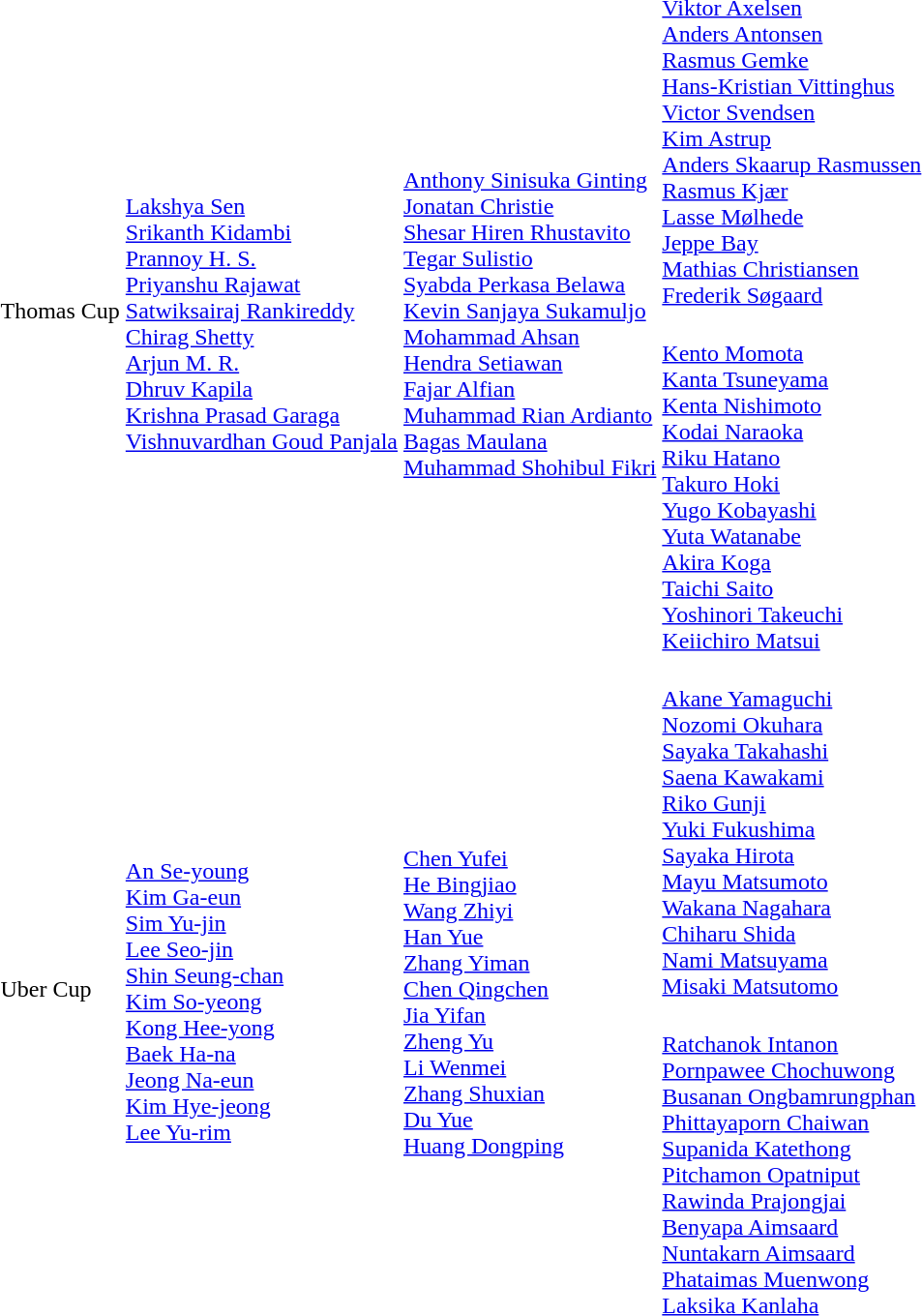<table>
<tr>
<td rowspan="2">Thomas Cup</td>
<td rowspan=2;align="left"><br><a href='#'>Lakshya Sen</a> <br><a href='#'>Srikanth Kidambi</a><br><a href='#'>Prannoy H. S.</a><br><a href='#'>Priyanshu Rajawat</a><br><a href='#'>Satwiksairaj Rankireddy</a><br><a href='#'>Chirag Shetty</a><br><a href='#'>Arjun M. R.</a><br><a href='#'>Dhruv Kapila</a><br><a href='#'>Krishna Prasad Garaga</a><br><a href='#'>Vishnuvardhan Goud Panjala</a></td>
<td rowspan=2;align="left"><br><a href='#'>Anthony Sinisuka Ginting</a> <br><a href='#'>Jonatan Christie</a><br><a href='#'>Shesar Hiren Rhustavito</a><br><a href='#'>Tegar Sulistio</a><br><a href='#'>Syabda Perkasa Belawa</a><br><a href='#'>Kevin Sanjaya Sukamuljo</a><br><a href='#'>Mohammad Ahsan</a><br><a href='#'>Hendra Setiawan</a><br><a href='#'>Fajar Alfian</a><br><a href='#'>Muhammad Rian Ardianto</a><br><a href='#'>Bagas Maulana</a><br><a href='#'>Muhammad Shohibul Fikri</a></td>
<td align="left"><br><a href='#'>Viktor Axelsen</a> <br><a href='#'>Anders Antonsen</a><br><a href='#'>Rasmus Gemke</a><br><a href='#'>Hans-Kristian Vittinghus</a><br><a href='#'>Victor Svendsen</a><br><a href='#'>Kim Astrup</a><br><a href='#'>Anders Skaarup Rasmussen</a><br><a href='#'>Rasmus Kjær</a><br><a href='#'>Lasse Mølhede</a><br><a href='#'>Jeppe Bay</a><br><a href='#'>Mathias Christiansen</a><br><a href='#'>Frederik Søgaard</a></td>
</tr>
<tr>
<td align="left"><br><a href='#'>Kento Momota</a> <br><a href='#'>Kanta Tsuneyama</a><br><a href='#'>Kenta Nishimoto</a><br><a href='#'>Kodai Naraoka</a><br><a href='#'>Riku Hatano</a><br><a href='#'>Takuro Hoki</a><br><a href='#'>Yugo Kobayashi</a><br><a href='#'>Yuta Watanabe</a><br><a href='#'>Akira Koga</a><br><a href='#'>Taichi Saito</a><br><a href='#'>Yoshinori Takeuchi</a><br><a href='#'>Keiichiro Matsui</a></td>
</tr>
<tr>
<td rowspan="2">Uber Cup</td>
<td rowspan=2;align="left"><br><a href='#'>An Se-young</a> <br><a href='#'>Kim Ga-eun</a><br><a href='#'>Sim Yu-jin</a><br><a href='#'>Lee Seo-jin</a><br><a href='#'>Shin Seung-chan</a><br><a href='#'>Kim So-yeong</a><br><a href='#'>Kong Hee-yong</a><br><a href='#'>Baek Ha-na</a><br><a href='#'>Jeong Na-eun</a><br><a href='#'>Kim Hye-jeong</a><br><a href='#'>Lee Yu-rim</a></td>
<td rowspan=2;align="left"><br><a href='#'>Chen Yufei</a> <br><a href='#'>He Bingjiao</a><br><a href='#'>Wang Zhiyi</a><br><a href='#'>Han Yue</a><br><a href='#'>Zhang Yiman</a><br><a href='#'>Chen Qingchen</a><br><a href='#'>Jia Yifan</a><br><a href='#'>Zheng Yu</a><br><a href='#'>Li Wenmei</a><br><a href='#'>Zhang Shuxian</a><br><a href='#'>Du Yue</a><br><a href='#'>Huang Dongping</a></td>
<td align="left"><br><a href='#'>Akane Yamaguchi</a> <br><a href='#'>Nozomi Okuhara</a><br><a href='#'>Sayaka Takahashi</a><br><a href='#'>Saena Kawakami</a><br><a href='#'>Riko Gunji</a><br><a href='#'>Yuki Fukushima</a><br><a href='#'>Sayaka Hirota</a><br><a href='#'>Mayu Matsumoto</a><br><a href='#'>Wakana Nagahara</a><br><a href='#'>Chiharu Shida</a><br><a href='#'>Nami Matsuyama</a><br><a href='#'>Misaki Matsutomo</a></td>
</tr>
<tr>
<td align="left"><br><a href='#'>Ratchanok Intanon</a><br><a href='#'>Pornpawee Chochuwong</a><br><a href='#'>Busanan Ongbamrungphan</a><br><a href='#'>Phittayaporn Chaiwan</a><br><a href='#'>Supanida Katethong</a><br><a href='#'>Pitchamon Opatniput</a><br><a href='#'>Rawinda Prajongjai</a><br><a href='#'>Benyapa Aimsaard</a><br><a href='#'>Nuntakarn Aimsaard</a><br><a href='#'>Phataimas Muenwong</a><br><a href='#'>Laksika Kanlaha</a></td>
</tr>
</table>
